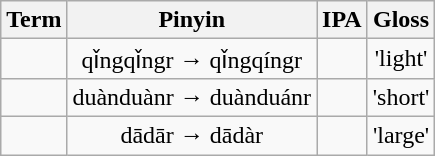<table class="wikitable" style="text-align: center">
<tr>
<th>Term</th>
<th>Pinyin</th>
<th>IPA</th>
<th>Gloss</th>
</tr>
<tr>
<td></td>
<td>qǐngqǐngr → qǐngqíngr</td>
<td></td>
<td>'light'</td>
</tr>
<tr>
<td></td>
<td>duànduànr → duànduánr</td>
<td></td>
<td>'short'</td>
</tr>
<tr>
<td></td>
<td>dādār → dādàr</td>
<td></td>
<td>'large'</td>
</tr>
</table>
